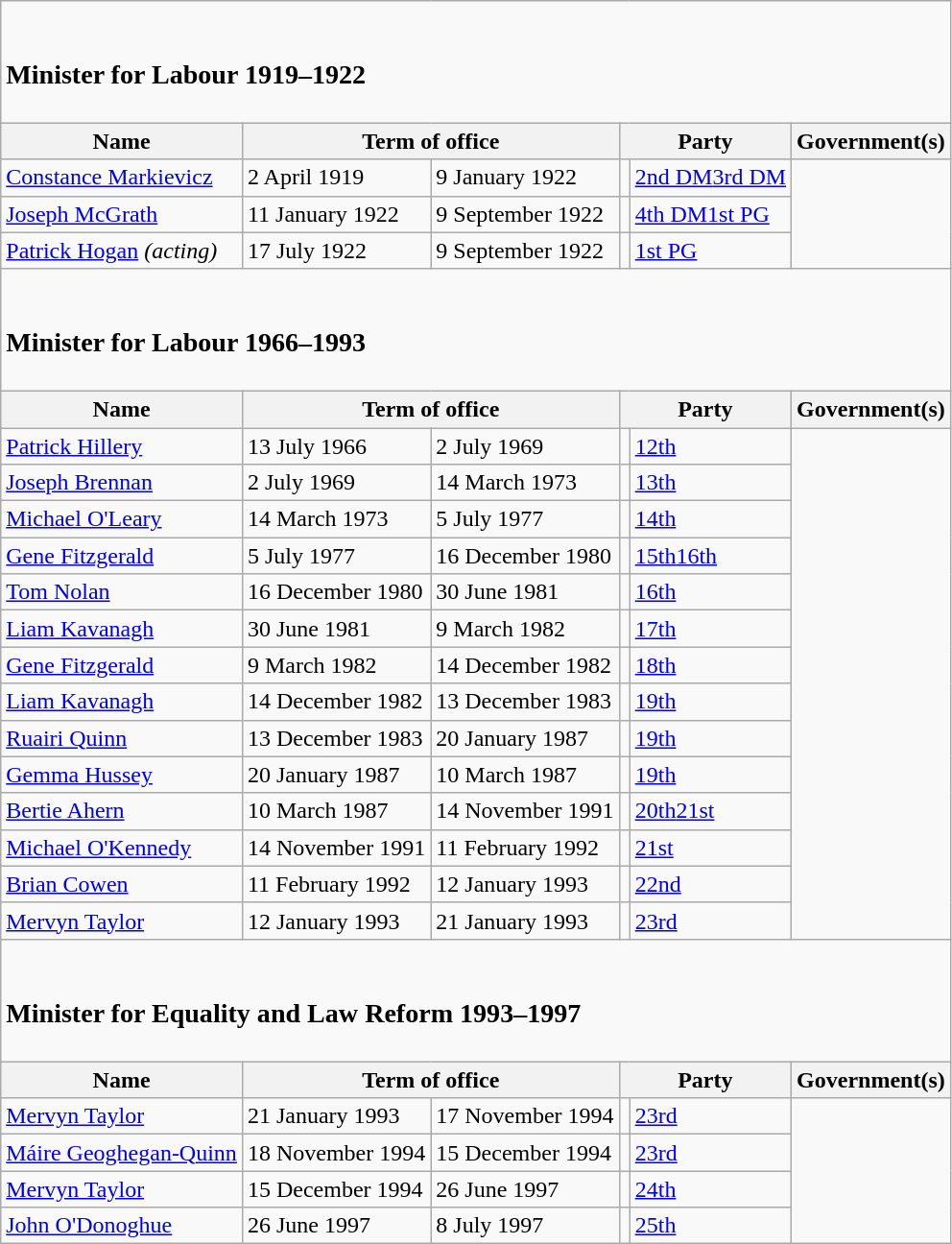<table class="wikitable">
<tr>
<td colspan="7"><br><h3>Minister for Labour 1919–1922</h3></td>
</tr>
<tr>
<th>Name</th>
<th colspan="2">Term of office</th>
<th colspan="2">Party</th>
<th>Government(s)</th>
</tr>
<tr>
<td><a href='#'>Constance Markievicz</a></td>
<td>2 April 1919</td>
<td>9 January 1922</td>
<td></td>
<td><a href='#'>2nd DM</a><a href='#'>3rd DM</a></td>
</tr>
<tr>
<td><a href='#'>Joseph McGrath</a></td>
<td>11 January 1922</td>
<td>9 September 1922</td>
<td></td>
<td><a href='#'>4th DM</a><a href='#'>1st PG</a></td>
</tr>
<tr>
<td><a href='#'>Patrick Hogan</a> <em>(acting)</em></td>
<td>17 July 1922</td>
<td>9 September 1922</td>
<td></td>
<td><a href='#'>1st PG</a></td>
</tr>
<tr>
<td colspan="7"><br><h3>Minister for Labour 1966–1993</h3></td>
</tr>
<tr>
<th>Name</th>
<th colspan="2">Term of office</th>
<th colspan="2">Party</th>
<th>Government(s)</th>
</tr>
<tr>
<td><a href='#'>Patrick Hillery</a></td>
<td>13 July 1966</td>
<td>2 July 1969</td>
<td></td>
<td><a href='#'>12th</a></td>
</tr>
<tr>
<td><a href='#'>Joseph Brennan</a></td>
<td>2 July 1969</td>
<td>14 March 1973</td>
<td></td>
<td><a href='#'>13th</a></td>
</tr>
<tr>
<td><a href='#'>Michael O'Leary</a></td>
<td>14 March 1973</td>
<td>5 July 1977</td>
<td></td>
<td><a href='#'>14th</a></td>
</tr>
<tr>
<td><a href='#'>Gene Fitzgerald</a></td>
<td>5 July 1977</td>
<td>16 December 1980</td>
<td></td>
<td><a href='#'>15th</a><a href='#'>16th</a></td>
</tr>
<tr>
<td><a href='#'>Tom Nolan</a></td>
<td>16 December 1980</td>
<td>30 June 1981</td>
<td></td>
<td><a href='#'>16th</a></td>
</tr>
<tr>
<td><a href='#'>Liam Kavanagh</a></td>
<td>30 June 1981</td>
<td>9 March 1982</td>
<td></td>
<td><a href='#'>17th</a></td>
</tr>
<tr>
<td><a href='#'>Gene Fitzgerald</a></td>
<td>9 March 1982</td>
<td>14 December 1982</td>
<td></td>
<td><a href='#'>18th</a></td>
</tr>
<tr>
<td><a href='#'>Liam Kavanagh</a></td>
<td>14 December 1982</td>
<td>13 December 1983</td>
<td></td>
<td><a href='#'>19th</a></td>
</tr>
<tr>
<td><a href='#'>Ruairi Quinn</a></td>
<td>13 December 1983</td>
<td>20 January 1987</td>
<td></td>
<td><a href='#'>19th</a></td>
</tr>
<tr>
<td><a href='#'>Gemma Hussey</a></td>
<td>20 January 1987</td>
<td>10 March 1987</td>
<td></td>
<td><a href='#'>19th</a></td>
</tr>
<tr>
<td><a href='#'>Bertie Ahern</a></td>
<td>10 March 1987</td>
<td>14 November 1991</td>
<td></td>
<td><a href='#'>20th</a><a href='#'>21st</a></td>
</tr>
<tr>
<td><a href='#'>Michael O'Kennedy</a></td>
<td>14 November 1991</td>
<td>11 February 1992</td>
<td></td>
<td><a href='#'>21st</a></td>
</tr>
<tr>
<td><a href='#'>Brian Cowen</a></td>
<td>11 February 1992</td>
<td>12 January 1993</td>
<td></td>
<td><a href='#'>22nd</a></td>
</tr>
<tr>
<td><a href='#'>Mervyn Taylor</a></td>
<td>12 January 1993</td>
<td>21 January 1993</td>
<td></td>
<td><a href='#'>23rd</a></td>
</tr>
<tr>
<td colspan="7"><br><h3>Minister for Equality and Law Reform 1993–1997</h3></td>
</tr>
<tr>
<th>Name</th>
<th colspan="2">Term of office</th>
<th colspan="2">Party</th>
<th>Government(s)</th>
</tr>
<tr>
<td><a href='#'>Mervyn Taylor</a></td>
<td>21 January 1993</td>
<td>17 November 1994</td>
<td></td>
<td><a href='#'>23rd</a></td>
</tr>
<tr>
<td><a href='#'>Máire Geoghegan-Quinn</a></td>
<td>18 November 1994</td>
<td>15 December 1994</td>
<td></td>
<td><a href='#'>23rd</a></td>
</tr>
<tr>
<td><a href='#'>Mervyn Taylor</a></td>
<td>15 December 1994</td>
<td>26 June 1997</td>
<td></td>
<td><a href='#'>24th</a></td>
</tr>
<tr>
<td><a href='#'>John O'Donoghue</a></td>
<td>26 June 1997</td>
<td>8 July 1997</td>
<td></td>
<td><a href='#'>25th</a></td>
</tr>
</table>
